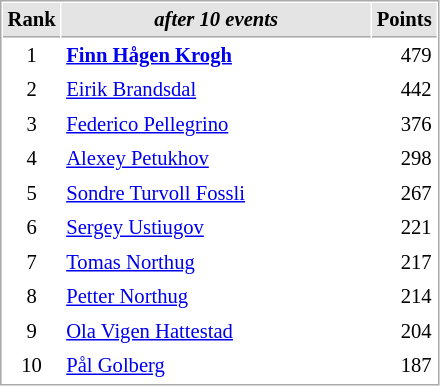<table cellspacing="1" cellpadding="3" style="border:1px solid #AAAAAA;font-size:86%">
<tr style="background-color: #E4E4E4;">
<th style="border-bottom:1px solid #AAAAAA" width=10>Rank</th>
<th style="border-bottom:1px solid #AAAAAA" width=200><em>after 10 events</em></th>
<th style="border-bottom:1px solid #AAAAAA" width=20 align=right>Points</th>
</tr>
<tr>
<td align=center>1</td>
<td> <strong><a href='#'>Finn Hågen Krogh</a></strong></td>
<td align=right>479</td>
</tr>
<tr>
<td align=center>2</td>
<td> <a href='#'>Eirik Brandsdal</a></td>
<td align=right>442</td>
</tr>
<tr>
<td align=center>3</td>
<td> <a href='#'>Federico Pellegrino</a></td>
<td align=right>376</td>
</tr>
<tr>
<td align=center>4</td>
<td> <a href='#'>Alexey Petukhov</a></td>
<td align=right>298</td>
</tr>
<tr>
<td align=center>5</td>
<td> <a href='#'>Sondre Turvoll Fossli</a></td>
<td align=right>267</td>
</tr>
<tr>
<td align=center>6</td>
<td> <a href='#'>Sergey Ustiugov</a></td>
<td align=right>221</td>
</tr>
<tr>
<td align=center>7</td>
<td> <a href='#'>Tomas Northug</a></td>
<td align=right>217</td>
</tr>
<tr>
<td align=center>8</td>
<td> <a href='#'>Petter Northug</a></td>
<td align=right>214</td>
</tr>
<tr>
<td align=center>9</td>
<td> <a href='#'>Ola Vigen Hattestad</a></td>
<td align=right>204</td>
</tr>
<tr>
<td align=center>10</td>
<td> <a href='#'>Pål Golberg</a></td>
<td align=right>187</td>
</tr>
</table>
